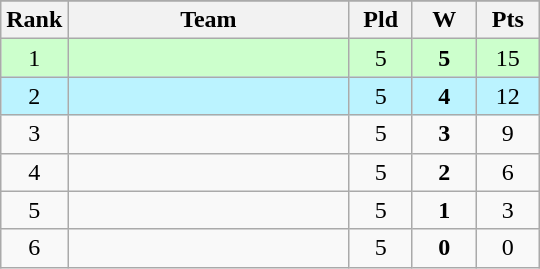<table class="wikitable">
<tr>
</tr>
<tr>
<th style="width:35px">Rank</th>
<th style="width:180px">Team</th>
<th style="width:35px">Pld</th>
<th style="width:35px">W</th>
<th style="width:35px">Pts</th>
</tr>
<tr bgcolor=#ccffcc>
<td align=center>1</td>
<td></td>
<td align=center>5</td>
<td align=center><strong>5</strong></td>
<td align=center>15</td>
</tr>
<tr bgcolor=#bbf3ff>
<td align=center>2</td>
<td></td>
<td align=center>5</td>
<td align=center><strong>4</strong></td>
<td align=center>12</td>
</tr>
<tr>
<td align=center>3</td>
<td></td>
<td align=center>5</td>
<td align=center><strong>3</strong></td>
<td align=center>9</td>
</tr>
<tr>
<td align=center>4</td>
<td></td>
<td align=center>5</td>
<td align=center><strong>2</strong></td>
<td align=center>6</td>
</tr>
<tr>
<td align=center>5</td>
<td></td>
<td align=center>5</td>
<td align=center><strong>1</strong></td>
<td align=center>3</td>
</tr>
<tr>
<td align=center>6</td>
<td></td>
<td align=center>5</td>
<td align=center><strong>0</strong></td>
<td align=center>0</td>
</tr>
</table>
